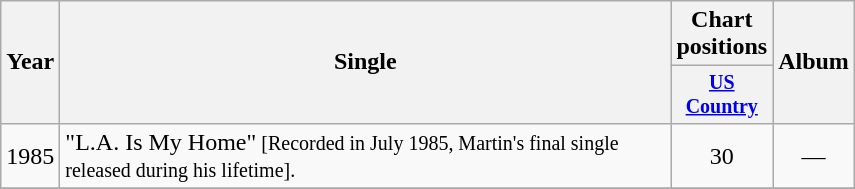<table class="wikitable" style="text-align:center;">
<tr>
<th rowspan="2">Year</th>
<th width="400" rowspan="2">Single</th>
<th colspan="1">Chart positions</th>
<th rowspan="2">Album</th>
</tr>
<tr style="font-size:smaller;">
<th width="40"><a href='#'>US Country</a><br></th>
</tr>
<tr>
<td>1985</td>
<td align="left">"L.A. Is My Home"<small> [Recorded in July 1985, Martin's final single released during his lifetime].</small></td>
<td>30</td>
<td rowspan="1">—</td>
</tr>
<tr>
</tr>
</table>
